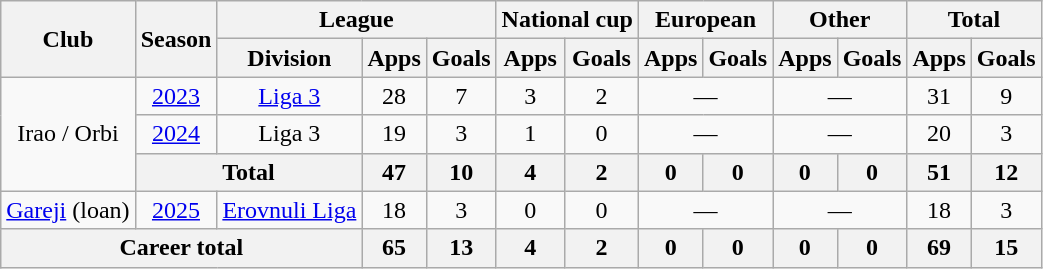<table class="wikitable" style="text-align:center">
<tr>
<th rowspan="2">Club</th>
<th rowspan="2">Season</th>
<th colspan="3">League</th>
<th colspan="2">National cup</th>
<th colspan="2">European</th>
<th colspan="2">Other</th>
<th colspan="2">Total</th>
</tr>
<tr>
<th>Division</th>
<th>Apps</th>
<th>Goals</th>
<th>Apps</th>
<th>Goals</th>
<th>Apps</th>
<th>Goals</th>
<th>Apps</th>
<th>Goals</th>
<th>Apps</th>
<th>Goals</th>
</tr>
<tr>
<td rowspan="3">Irao / Orbi</td>
<td><a href='#'>2023</a></td>
<td><a href='#'>Liga 3</a></td>
<td>28</td>
<td>7</td>
<td>3</td>
<td>2</td>
<td colspan="2">—</td>
<td colspan="2">—</td>
<td>31</td>
<td>9</td>
</tr>
<tr>
<td><a href='#'>2024</a></td>
<td>Liga 3</td>
<td>19</td>
<td>3</td>
<td>1</td>
<td>0</td>
<td colspan="2">—</td>
<td colspan="2">—</td>
<td>20</td>
<td>3</td>
</tr>
<tr>
<th colspan="2">Total</th>
<th>47</th>
<th>10</th>
<th>4</th>
<th>2</th>
<th>0</th>
<th>0</th>
<th>0</th>
<th>0</th>
<th>51</th>
<th>12</th>
</tr>
<tr>
<td><a href='#'>Gareji</a> (loan)</td>
<td><a href='#'>2025</a></td>
<td><a href='#'>Erovnuli Liga</a></td>
<td>18</td>
<td>3</td>
<td>0</td>
<td>0</td>
<td colspan="2">—</td>
<td colspan="2">—</td>
<td>18</td>
<td>3</td>
</tr>
<tr>
<th colspan="3">Career total</th>
<th>65</th>
<th>13</th>
<th>4</th>
<th>2</th>
<th>0</th>
<th>0</th>
<th>0</th>
<th>0</th>
<th>69</th>
<th>15</th>
</tr>
</table>
